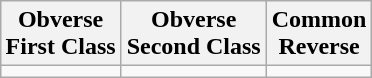<table class="wikitable" style="margin:1em auto;text-align:center;">
<tr>
<th>Obverse<br>First Class</th>
<th>Obverse<br>Second Class</th>
<th>Common<br>Reverse</th>
</tr>
<tr>
<td></td>
<td></td>
<td></td>
</tr>
</table>
